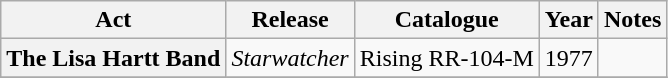<table class="wikitable plainrowheaders sortable">
<tr>
<th scope="col" class="unsortable">Act</th>
<th scope="col">Release</th>
<th scope="col">Catalogue</th>
<th scope="col">Year</th>
<th scope="col" class="unsortable">Notes</th>
</tr>
<tr>
<th scope="row">The Lisa Hartt Band</th>
<td><em>Starwatcher</em></td>
<td>Rising RR-104-M</td>
<td>1977</td>
<td></td>
</tr>
<tr>
</tr>
</table>
